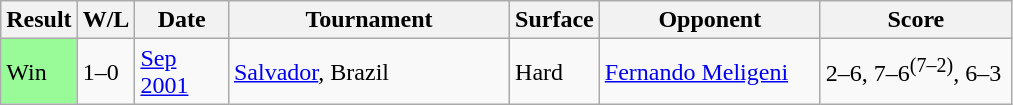<table class="sortable wikitable">
<tr>
<th style="width:35px">Result</th>
<th style="width:30px" class="unsortable">W/L</th>
<th style="width:55px">Date</th>
<th style="width:180px">Tournament</th>
<th style="width:50px">Surface</th>
<th style="width:140px">Opponent</th>
<th style="width:120px" class="unsortable">Score</th>
</tr>
<tr>
<td style="background:#98fb98;">Win</td>
<td>1–0</td>
<td><a href='#'>Sep 2001</a></td>
<td><a href='#'>Salvador</a>, Brazil</td>
<td>Hard</td>
<td> <a href='#'>Fernando Meligeni</a></td>
<td>2–6, 7–6<sup>(7–2)</sup>, 6–3</td>
</tr>
</table>
